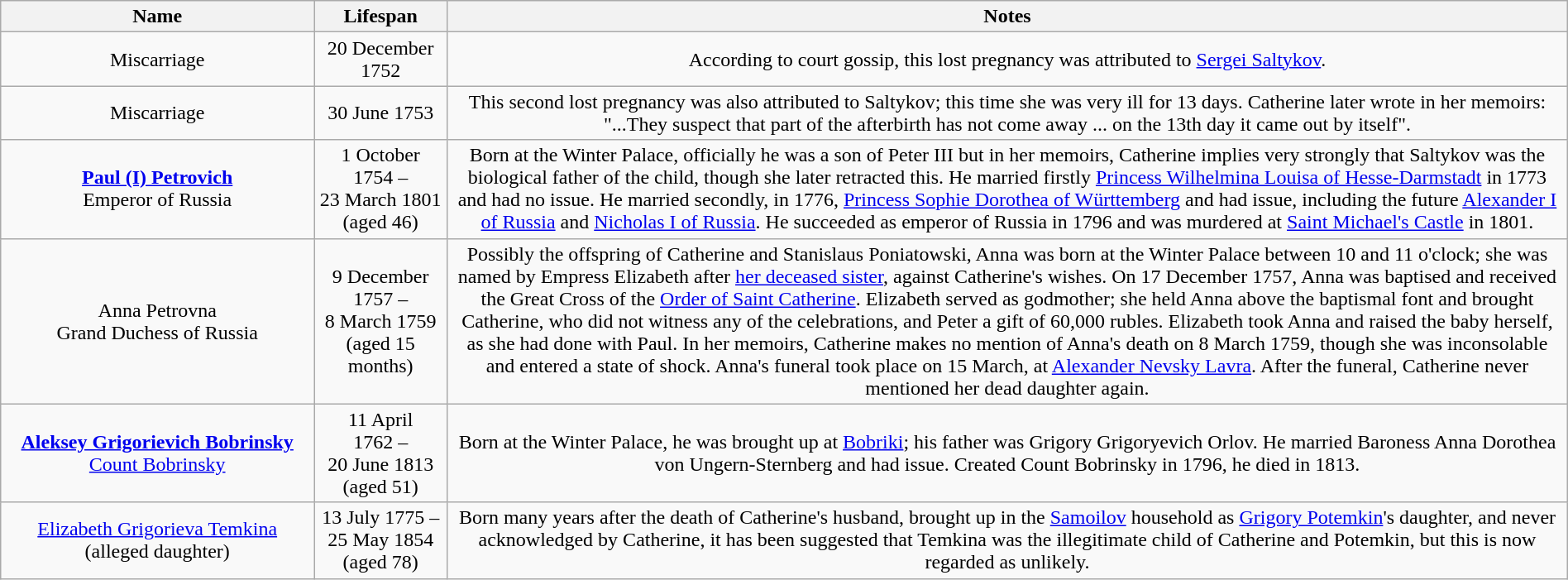<table style="text-align:center; width:100%" class="wikitable">
<tr>
<th style="width:20%;">Name</th>
<th style="width:100px;">Lifespan</th>
<th>Notes</th>
</tr>
<tr>
<td>Miscarriage</td>
<td>20 December 1752</td>
<td>According to court gossip, this lost pregnancy was attributed to <a href='#'>Sergei Saltykov</a>.</td>
</tr>
<tr>
<td>Miscarriage</td>
<td>30 June 1753</td>
<td>This second lost pregnancy was also attributed to Saltykov; this time she was very ill for 13 days. Catherine later wrote in her memoirs: "...They suspect that part of the afterbirth has not come away ... on the 13th day it came out by itself".</td>
</tr>
<tr>
<td><strong><a href='#'>Paul (I) Petrovich</a></strong><br>Emperor of Russia</td>
<td>1 October 1754 –<br> 23 March 1801 (aged 46)</td>
<td>Born at the Winter Palace, officially he was a son of Peter III but in her memoirs, Catherine implies very strongly that Saltykov was the biological father of the child, though she later retracted this. He married firstly <a href='#'>Princess Wilhelmina Louisa of Hesse-Darmstadt</a> in 1773 and had no issue. He married secondly, in 1776, <a href='#'>Princess Sophie Dorothea of Württemberg</a> and had issue, including the future <a href='#'>Alexander I of Russia</a> and <a href='#'>Nicholas I of Russia</a>. He succeeded as emperor of Russia in 1796 and was murdered at <a href='#'>Saint Michael's Castle</a> in 1801.</td>
</tr>
<tr>
<td>Anna Petrovna<br>Grand Duchess of Russia</td>
<td>9 December 1757 –<br> 8 March 1759 (aged 15 months)</td>
<td>Possibly the offspring of Catherine and Stanislaus Poniatowski, Anna was born at the Winter Palace between 10 and 11 o'clock; she was named by Empress Elizabeth after <a href='#'>her deceased sister</a>, against Catherine's wishes. On 17 December 1757, Anna was baptised and received the Great Cross of the <a href='#'>Order of Saint Catherine</a>. Elizabeth served as godmother; she held Anna above the baptismal font and brought Catherine, who did not witness any of the celebrations, and Peter a gift of 60,000 rubles. Elizabeth took Anna and raised the baby herself, as she had done with Paul. In her memoirs, Catherine makes no mention of Anna's death on 8 March 1759, though she was inconsolable and entered a state of shock. Anna's funeral took place on 15 March, at <a href='#'>Alexander Nevsky Lavra</a>. After the funeral, Catherine never mentioned her dead daughter again.</td>
</tr>
<tr>
<td><strong><a href='#'>Aleksey Grigorievich Bobrinsky</a></strong><br><a href='#'>Count Bobrinsky</a></td>
<td>11 April 1762 –<br> 20 June 1813 (aged 51)</td>
<td>Born at the Winter Palace, he was brought up at <a href='#'>Bobriki</a>; his father was Grigory Grigoryevich Orlov. He married Baroness Anna Dorothea von Ungern-Sternberg and had issue. Created Count Bobrinsky in 1796, he died in 1813.</td>
</tr>
<tr>
<td><a href='#'>Elizabeth Grigorieva Temkina</a> (alleged daughter)</td>
<td>13 July 1775 –<br> 25 May 1854 (aged 78)</td>
<td>Born many years after the death of Catherine's husband, brought up in the <a href='#'>Samoilov</a> household as <a href='#'>Grigory Potemkin</a>'s daughter, and never acknowledged by Catherine, it has been suggested that Temkina was the illegitimate child of Catherine and Potemkin, but this is now regarded as unlikely.</td>
</tr>
</table>
